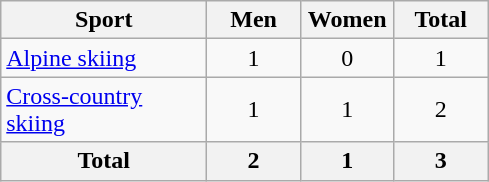<table class="wikitable sortable" style="text-align:center;">
<tr>
<th width=130>Sport</th>
<th width=55>Men</th>
<th width=55>Women</th>
<th width=55>Total</th>
</tr>
<tr>
<td align=left><a href='#'>Alpine skiing</a></td>
<td>1</td>
<td>0</td>
<td>1</td>
</tr>
<tr>
<td align=left><a href='#'>Cross-country skiing</a></td>
<td>1</td>
<td>1</td>
<td>2</td>
</tr>
<tr>
<th>Total</th>
<th>2</th>
<th>1</th>
<th>3</th>
</tr>
</table>
